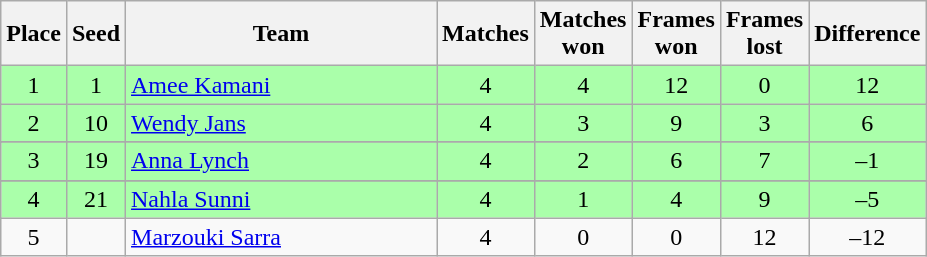<table class="wikitable" style="text-align: center;">
<tr>
<th width=20>Place</th>
<th width=20>Seed</th>
<th width=200>Team</th>
<th width=20>Matches</th>
<th width=20>Matches won</th>
<th width=20>Frames won</th>
<th width=20>Frames lost</th>
<th width=20>Difference</th>
</tr>
<tr style="background:#aaffaa;">
<td>1</td>
<td>1</td>
<td style="text-align:left;"> <a href='#'>Amee Kamani</a></td>
<td>4</td>
<td>4</td>
<td>12</td>
<td>0</td>
<td>12</td>
</tr>
<tr style="background:#aaffaa;">
<td>2</td>
<td>10</td>
<td style="text-align:left;"> <a href='#'>Wendy Jans</a></td>
<td>4</td>
<td>3</td>
<td>9</td>
<td>3</td>
<td>6</td>
</tr>
<tr>
</tr>
<tr style="background:#aaffaa;">
<td>3</td>
<td>19</td>
<td style="text-align:left;"> <a href='#'>Anna Lynch</a></td>
<td>4</td>
<td>2</td>
<td>6</td>
<td>7</td>
<td>–1</td>
</tr>
<tr>
</tr>
<tr style="background:#aaffaa;">
<td>4</td>
<td>21</td>
<td style="text-align:left;"> <a href='#'>Nahla Sunni</a></td>
<td>4</td>
<td>1</td>
<td>4</td>
<td>9</td>
<td>–5</td>
</tr>
<tr>
<td>5</td>
<td></td>
<td style="text-align:left;"> <a href='#'>Marzouki Sarra</a></td>
<td>4</td>
<td>0</td>
<td>0</td>
<td>12</td>
<td>–12</td>
</tr>
</table>
